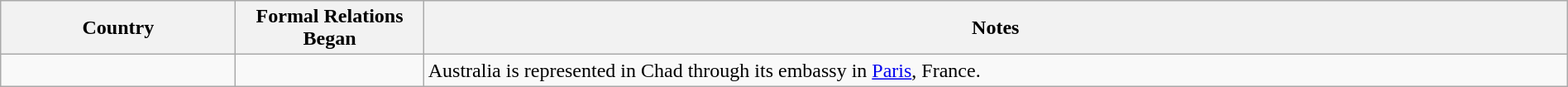<table class="wikitable sortable" style="width:100%; margin:auto;">
<tr>
<th style="width:15%;">Country</th>
<th style="width:12%;">Formal Relations Began</th>
<th>Notes</th>
</tr>
<tr valign="top">
<td></td>
<td></td>
<td>Australia is represented in Chad through its embassy in <a href='#'>Paris</a>, France.</td>
</tr>
</table>
